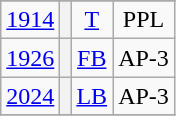<table class="wikitable sortable" style="text-align:center">
<tr>
</tr>
<tr>
<td><a href='#'>1914</a></td>
<th scope="row"></th>
<td><a href='#'>T</a></td>
<td>PPL</td>
</tr>
<tr>
<td><a href='#'>1926</a></td>
<th scope="row"></th>
<td><a href='#'>FB</a></td>
<td>AP-3</td>
</tr>
<tr>
<td><a href='#'>2024</a></td>
<th scope="row"></th>
<td><a href='#'>LB</a></td>
<td>AP-3</td>
</tr>
<tr>
</tr>
</table>
